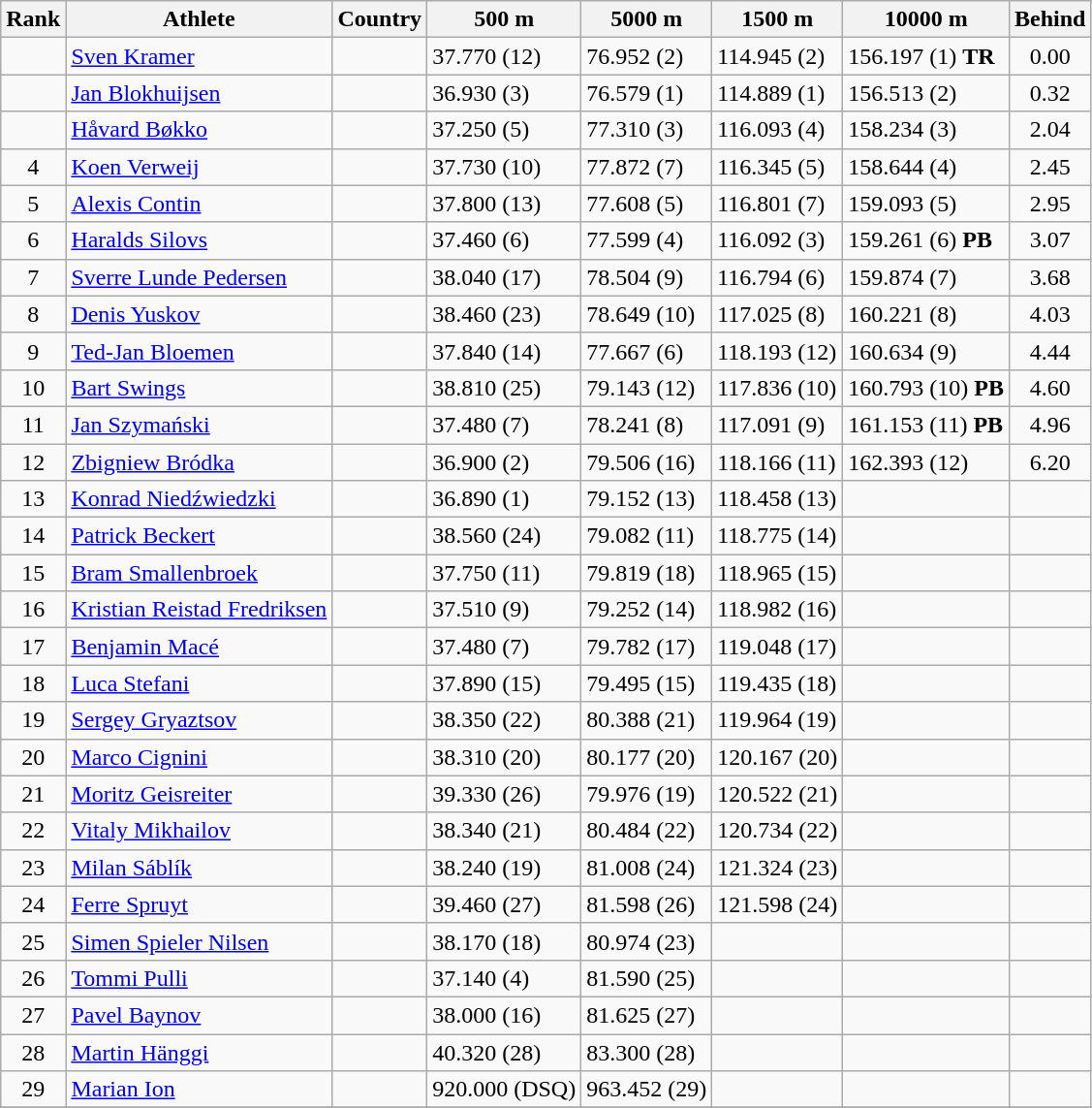<table class="wikitable sortable" style="text-align:center">
<tr>
<th>Rank</th>
<th>Athlete</th>
<th>Country</th>
<th>500 m</th>
<th>5000 m</th>
<th>1500 m</th>
<th>10000 m</th>
<th>Behind</th>
</tr>
<tr>
<td></td>
<td align="left"><a href='#'>Sven Kramer</a></td>
<td align="left"></td>
<td align="left">37.770 (12)</td>
<td align="left">76.952 (2)</td>
<td align="left">114.945 (2)</td>
<td align="left">156.197 (1) <strong>TR</strong></td>
<td>0.00</td>
</tr>
<tr>
<td></td>
<td align="left"><a href='#'>Jan Blokhuijsen</a></td>
<td align="left"></td>
<td align="left">36.930 (3)</td>
<td align="left">76.579 (1)</td>
<td align="left">114.889 (1)</td>
<td align="left">156.513 (2)</td>
<td>0.32</td>
</tr>
<tr>
<td></td>
<td align="left"><a href='#'>Håvard Bøkko</a></td>
<td align="left"></td>
<td align="left">37.250 (5)</td>
<td align="left">77.310 (3)</td>
<td align="left">116.093 (4)</td>
<td align="left">158.234 (3)</td>
<td>2.04</td>
</tr>
<tr>
<td>4</td>
<td align="left"><a href='#'>Koen Verweij</a></td>
<td align="left"></td>
<td align="left">37.730 (10)</td>
<td align="left">77.872 (7)</td>
<td align="left">116.345 (5)</td>
<td align="left">158.644 (4)</td>
<td>2.45</td>
</tr>
<tr>
<td>5</td>
<td align="left"><a href='#'>Alexis Contin</a></td>
<td align="left"></td>
<td align="left">37.800 (13)</td>
<td align="left">77.608 (5)</td>
<td align="left">116.801 (7)</td>
<td align="left">159.093 (5)</td>
<td>2.95</td>
</tr>
<tr>
<td>6</td>
<td align="left"><a href='#'>Haralds Silovs</a></td>
<td align="left"></td>
<td align="left">37.460 (6)</td>
<td align="left">77.599 (4)</td>
<td align="left">116.092 (3)</td>
<td align="left">159.261 (6) <strong>PB</strong></td>
<td>3.07</td>
</tr>
<tr>
<td>7</td>
<td align="left"><a href='#'>Sverre Lunde Pedersen</a></td>
<td align="left"></td>
<td align="left">38.040 (17)</td>
<td align="left">78.504 (9)</td>
<td align="left">116.794 (6)</td>
<td align="left">159.874 (7)</td>
<td>3.68</td>
</tr>
<tr>
<td>8</td>
<td align="left"><a href='#'>Denis Yuskov</a></td>
<td align="left"></td>
<td align="left">38.460 (23)</td>
<td align="left">78.649 (10)</td>
<td align="left">117.025 (8)</td>
<td align="left">160.221 (8)</td>
<td>4.03</td>
</tr>
<tr>
<td>9</td>
<td align="left"><a href='#'>Ted-Jan Bloemen</a></td>
<td align="left"></td>
<td align="left">37.840 (14)</td>
<td align="left">77.667 (6)</td>
<td align="left">118.193 (12)</td>
<td align="left">160.634 (9)</td>
<td>4.44</td>
</tr>
<tr>
<td>10</td>
<td align="left"><a href='#'>Bart Swings</a></td>
<td align="left"></td>
<td align="left">38.810 (25)</td>
<td align="left">79.143 (12)</td>
<td align="left">117.836 (10)</td>
<td align="left">160.793 (10) <strong>PB</strong></td>
<td>4.60</td>
</tr>
<tr>
<td>11</td>
<td align="left"><a href='#'>Jan Szymański</a></td>
<td align="left"></td>
<td align="left">37.480 (7)</td>
<td align="left">78.241 (8)</td>
<td align="left">117.091 (9)</td>
<td align="left">161.153 (11) <strong>PB</strong></td>
<td>4.96</td>
</tr>
<tr>
<td>12</td>
<td align="left"><a href='#'>Zbigniew Bródka</a></td>
<td align="left"></td>
<td align="left">36.900 (2)</td>
<td align="left">79.506 (16)</td>
<td align="left">118.166 (11)</td>
<td align="left">162.393 (12)</td>
<td>6.20</td>
</tr>
<tr>
<td>13</td>
<td align="left"><a href='#'>Konrad Niedźwiedzki</a></td>
<td align="left"></td>
<td align="left">36.890 (1)</td>
<td align="left">79.152 (13)</td>
<td align="left">118.458 (13)</td>
<td></td>
<td></td>
</tr>
<tr>
<td>14</td>
<td align="left"><a href='#'>Patrick Beckert</a></td>
<td align="left"></td>
<td align="left">38.560 (24)</td>
<td align="left">79.082 (11)</td>
<td align="left">118.775 (14)</td>
<td></td>
<td></td>
</tr>
<tr>
<td>15</td>
<td align="left"><a href='#'>Bram Smallenbroek</a></td>
<td align="left"></td>
<td align="left">37.750 (11)</td>
<td align="left">79.819 (18)</td>
<td align="left">118.965 (15)</td>
<td></td>
<td></td>
</tr>
<tr>
<td>16</td>
<td align="left"><a href='#'>Kristian Reistad Fredriksen</a></td>
<td align="left"></td>
<td align="left">37.510 (9)</td>
<td align="left">79.252 (14)</td>
<td align="left">118.982 (16)</td>
<td></td>
<td></td>
</tr>
<tr>
<td>17</td>
<td align="left"><a href='#'>Benjamin Macé</a></td>
<td align="left"></td>
<td align="left">37.480 (7)</td>
<td align="left">79.782 (17)</td>
<td align="left">119.048 (17)</td>
<td></td>
<td></td>
</tr>
<tr>
<td>18</td>
<td align="left"><a href='#'>Luca Stefani</a></td>
<td align="left"></td>
<td align="left">37.890 (15)</td>
<td align="left">79.495 (15)</td>
<td align="left">119.435 (18)</td>
<td></td>
<td></td>
</tr>
<tr>
<td>19</td>
<td align="left"><a href='#'>Sergey Gryaztsov</a></td>
<td align="left"></td>
<td align="left">38.350 (22)</td>
<td align="left">80.388 (21)</td>
<td align="left">119.964 (19)</td>
<td></td>
<td></td>
</tr>
<tr>
<td>20</td>
<td align="left"><a href='#'>Marco Cignini</a></td>
<td align="left"></td>
<td align="left">38.310 (20)</td>
<td align="left">80.177 (20)</td>
<td align="left">120.167 (20)</td>
<td></td>
<td></td>
</tr>
<tr>
<td>21</td>
<td align="left"><a href='#'>Moritz Geisreiter</a></td>
<td align="left"></td>
<td align="left">39.330 (26)</td>
<td align="left">79.976 (19)</td>
<td align="left">120.522 (21)</td>
<td></td>
<td></td>
</tr>
<tr>
<td>22</td>
<td align="left"><a href='#'>Vitaly Mikhailov</a></td>
<td align="left"></td>
<td align="left">38.340 (21)</td>
<td align="left">80.484 (22)</td>
<td align="left">120.734 (22)</td>
<td></td>
<td></td>
</tr>
<tr>
<td>23</td>
<td align="left"><a href='#'>Milan Sáblík</a></td>
<td align="left"></td>
<td align="left">38.240 (19)</td>
<td align="left">81.008 (24)</td>
<td align="left">121.324 (23)</td>
<td></td>
<td></td>
</tr>
<tr>
<td>24</td>
<td align="left"><a href='#'>Ferre Spruyt</a></td>
<td align="left"></td>
<td align="left">39.460 (27)</td>
<td align="left">81.598 (26)</td>
<td align="left">121.598 (24)</td>
<td></td>
<td></td>
</tr>
<tr>
<td>25</td>
<td align="left"><a href='#'>Simen Spieler Nilsen</a></td>
<td align="left"></td>
<td align="left">38.170 (18)</td>
<td align="left">80.974 (23)</td>
<td></td>
<td></td>
<td></td>
</tr>
<tr>
<td>26</td>
<td align="left"><a href='#'>Tommi Pulli</a></td>
<td align="left"></td>
<td align="left">37.140 (4)</td>
<td align="left">81.590 (25)</td>
<td></td>
<td></td>
<td></td>
</tr>
<tr>
<td>27</td>
<td align="left"><a href='#'>Pavel Baynov</a></td>
<td align="left"></td>
<td align="left">38.000 (16)</td>
<td align="left">81.625 (27)</td>
<td></td>
<td></td>
<td></td>
</tr>
<tr>
<td>28</td>
<td align="left"><a href='#'>Martin Hänggi</a></td>
<td align="left"></td>
<td align="left">40.320 (28)</td>
<td align="left">83.300 (28)</td>
<td></td>
<td></td>
<td></td>
</tr>
<tr>
<td>29</td>
<td align="left"><a href='#'>Marian Ion</a></td>
<td align="left"></td>
<td align="left">920.000 (DSQ)</td>
<td align="left">963.452 (29)</td>
<td></td>
<td></td>
<td></td>
</tr>
<tr>
</tr>
</table>
